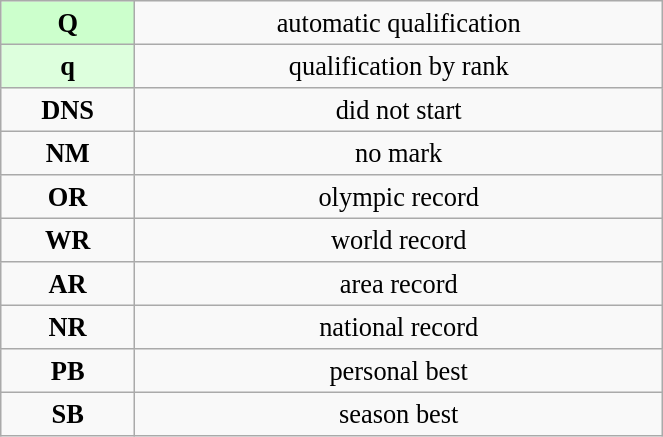<table class="wikitable" style=" text-align:center; font-size:110%;" width="35%">
<tr>
<td bgcolor="ccffcc"><strong>Q</strong></td>
<td>automatic qualification</td>
</tr>
<tr>
<td bgcolor="ddffdd"><strong>q</strong></td>
<td>qualification by rank</td>
</tr>
<tr>
<td><strong>DNS</strong></td>
<td>did not start</td>
</tr>
<tr>
<td><strong>NM</strong></td>
<td>no mark</td>
</tr>
<tr>
<td><strong>OR</strong></td>
<td>olympic record</td>
</tr>
<tr>
<td><strong>WR</strong></td>
<td>world record</td>
</tr>
<tr>
<td><strong>AR</strong></td>
<td>area record</td>
</tr>
<tr>
<td><strong>NR</strong></td>
<td>national record</td>
</tr>
<tr>
<td><strong>PB</strong></td>
<td>personal best</td>
</tr>
<tr>
<td><strong>SB</strong></td>
<td>season best</td>
</tr>
</table>
